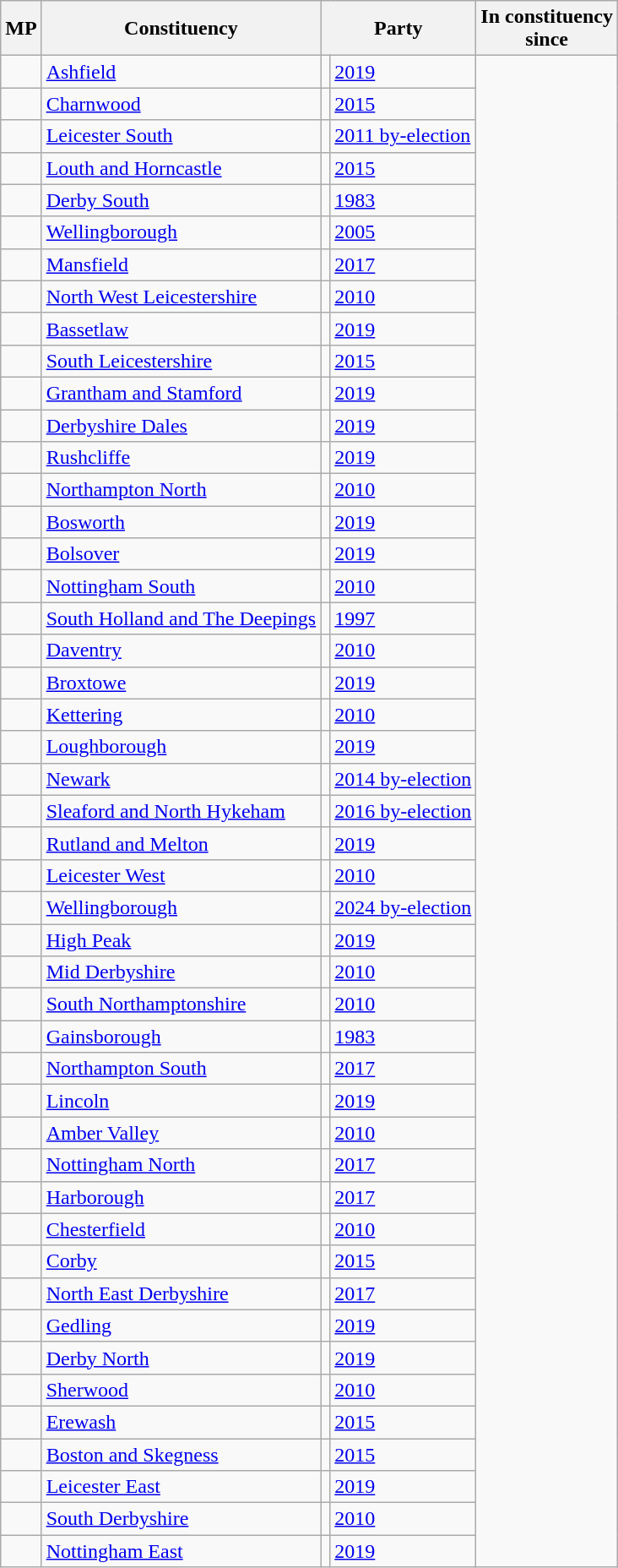<table class="wikitable sortable">
<tr>
<th>MP</th>
<th>Constituency</th>
<th colspan=2>Party</th>
<th>In constituency<br>since</th>
</tr>
<tr>
<td></td>
<td><a href='#'>Ashfield</a></td>
<td></td>
<td><a href='#'>2019</a></td>
</tr>
<tr>
<td></td>
<td><a href='#'>Charnwood</a></td>
<td></td>
<td><a href='#'>2015</a></td>
</tr>
<tr>
<td></td>
<td><a href='#'>Leicester South</a></td>
<td></td>
<td><a href='#'>2011 by-election</a></td>
</tr>
<tr>
<td></td>
<td><a href='#'>Louth and Horncastle</a></td>
<td></td>
<td><a href='#'>2015</a></td>
</tr>
<tr>
<td></td>
<td><a href='#'>Derby South</a></td>
<td></td>
<td><a href='#'>1983</a></td>
</tr>
<tr>
<td><em></em></td>
<td><a href='#'>Wellingborough</a></td>
<td></td>
<td><a href='#'>2005</a></td>
</tr>
<tr>
<td></td>
<td><a href='#'>Mansfield</a></td>
<td></td>
<td><a href='#'>2017</a></td>
</tr>
<tr>
<td></td>
<td><a href='#'>North West Leicestershire</a></td>
<td></td>
<td><a href='#'>2010</a></td>
</tr>
<tr>
<td></td>
<td><a href='#'>Bassetlaw</a></td>
<td></td>
<td><a href='#'>2019</a></td>
</tr>
<tr>
<td></td>
<td><a href='#'>South Leicestershire</a></td>
<td></td>
<td><a href='#'>2015</a></td>
</tr>
<tr>
<td></td>
<td><a href='#'>Grantham and Stamford</a></td>
<td></td>
<td><a href='#'>2019</a></td>
</tr>
<tr>
<td></td>
<td><a href='#'>Derbyshire Dales</a></td>
<td></td>
<td><a href='#'>2019</a></td>
</tr>
<tr>
<td></td>
<td><a href='#'>Rushcliffe</a></td>
<td></td>
<td><a href='#'>2019</a></td>
</tr>
<tr>
<td></td>
<td><a href='#'>Northampton North</a></td>
<td></td>
<td><a href='#'>2010</a></td>
</tr>
<tr>
<td></td>
<td><a href='#'>Bosworth</a></td>
<td></td>
<td><a href='#'>2019</a></td>
</tr>
<tr>
<td></td>
<td><a href='#'>Bolsover</a></td>
<td></td>
<td><a href='#'>2019</a></td>
</tr>
<tr>
<td></td>
<td><a href='#'>Nottingham South</a></td>
<td></td>
<td><a href='#'>2010</a></td>
</tr>
<tr>
<td></td>
<td><a href='#'>South Holland and The Deepings</a></td>
<td></td>
<td><a href='#'>1997</a></td>
</tr>
<tr>
<td></td>
<td><a href='#'>Daventry</a></td>
<td></td>
<td><a href='#'>2010</a></td>
</tr>
<tr>
<td></td>
<td><a href='#'>Broxtowe</a></td>
<td></td>
<td><a href='#'>2019</a></td>
</tr>
<tr>
<td></td>
<td><a href='#'>Kettering</a></td>
<td></td>
<td><a href='#'>2010</a></td>
</tr>
<tr>
<td></td>
<td><a href='#'>Loughborough</a></td>
<td></td>
<td><a href='#'>2019</a></td>
</tr>
<tr>
<td></td>
<td><a href='#'>Newark</a></td>
<td></td>
<td><a href='#'>2014 by-election</a></td>
</tr>
<tr>
<td></td>
<td><a href='#'>Sleaford and North Hykeham</a></td>
<td></td>
<td><a href='#'>2016 by-election</a></td>
</tr>
<tr>
<td></td>
<td><a href='#'>Rutland and Melton</a></td>
<td></td>
<td><a href='#'>2019</a></td>
</tr>
<tr>
<td></td>
<td><a href='#'>Leicester West</a></td>
<td></td>
<td><a href='#'>2010</a></td>
</tr>
<tr>
<td></td>
<td><a href='#'>Wellingborough</a></td>
<td></td>
<td><a href='#'>2024 by-election</a></td>
</tr>
<tr>
<td></td>
<td><a href='#'>High Peak</a></td>
<td></td>
<td><a href='#'>2019</a></td>
</tr>
<tr>
<td></td>
<td><a href='#'>Mid Derbyshire</a></td>
<td></td>
<td><a href='#'>2010</a></td>
</tr>
<tr>
<td></td>
<td><a href='#'>South Northamptonshire</a></td>
<td></td>
<td><a href='#'>2010</a></td>
</tr>
<tr>
<td></td>
<td><a href='#'>Gainsborough</a></td>
<td></td>
<td><a href='#'>1983</a></td>
</tr>
<tr>
<td></td>
<td><a href='#'>Northampton South</a></td>
<td></td>
<td><a href='#'>2017</a></td>
</tr>
<tr>
<td></td>
<td><a href='#'>Lincoln</a></td>
<td></td>
<td><a href='#'>2019</a></td>
</tr>
<tr>
<td></td>
<td><a href='#'>Amber Valley</a></td>
<td></td>
<td><a href='#'>2010</a></td>
</tr>
<tr>
<td></td>
<td><a href='#'>Nottingham North</a></td>
<td></td>
<td><a href='#'>2017</a></td>
</tr>
<tr>
<td></td>
<td><a href='#'>Harborough</a></td>
<td></td>
<td><a href='#'>2017</a></td>
</tr>
<tr>
<td></td>
<td><a href='#'>Chesterfield</a></td>
<td></td>
<td><a href='#'>2010</a></td>
</tr>
<tr>
<td></td>
<td><a href='#'>Corby</a></td>
<td></td>
<td><a href='#'>2015</a></td>
</tr>
<tr>
<td></td>
<td><a href='#'>North East Derbyshire</a></td>
<td></td>
<td><a href='#'>2017</a></td>
</tr>
<tr>
<td></td>
<td><a href='#'>Gedling</a></td>
<td></td>
<td><a href='#'>2019</a></td>
</tr>
<tr>
<td></td>
<td><a href='#'>Derby North</a></td>
<td></td>
<td><a href='#'>2019</a></td>
</tr>
<tr>
<td></td>
<td><a href='#'>Sherwood</a></td>
<td></td>
<td><a href='#'>2010</a></td>
</tr>
<tr>
<td></td>
<td><a href='#'>Erewash</a></td>
<td></td>
<td><a href='#'>2015</a></td>
</tr>
<tr>
<td></td>
<td><a href='#'>Boston and Skegness</a></td>
<td></td>
<td><a href='#'>2015</a></td>
</tr>
<tr>
<td></td>
<td><a href='#'>Leicester East</a></td>
<td></td>
<td><a href='#'>2019</a></td>
</tr>
<tr>
<td></td>
<td><a href='#'>South Derbyshire</a></td>
<td></td>
<td><a href='#'>2010</a></td>
</tr>
<tr>
<td></td>
<td><a href='#'>Nottingham East</a></td>
<td></td>
<td><a href='#'>2019</a></td>
</tr>
</table>
